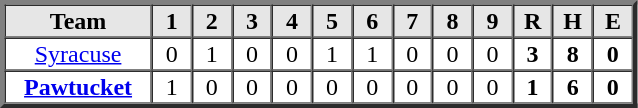<table border=3 cellspacing=0 width=425 style="margin-left:3em;">
<tr style="text-align:center; background-color:#e6e6e6;">
<th align=center width=22%>Team</th>
<th width=6%>1</th>
<th width=6%>2</th>
<th width=6%>3</th>
<th width=6%>4</th>
<th width=6%>5</th>
<th width=6%>6</th>
<th width=6%>7</th>
<th width=6%>8</th>
<th width=6%>9</th>
<th width=6%>R</th>
<th width=6%>H</th>
<th width=6%>E</th>
</tr>
<tr style="text-align:center;">
<td align=center><a href='#'>Syracuse</a></td>
<td> 0 </td>
<td> 1 </td>
<td> 0 </td>
<td> 0 </td>
<td> 1 </td>
<td> 1 </td>
<td> 0 </td>
<td> 0 </td>
<td> 0 </td>
<td><strong>3</strong></td>
<td><strong>8</strong></td>
<td><strong>0</strong></td>
</tr>
<tr style="text-align:center;">
<td align=center><strong><a href='#'>Pawtucket</a></strong></td>
<td> 1 </td>
<td> 0 </td>
<td> 0 </td>
<td> 0 </td>
<td> 0 </td>
<td> 0 </td>
<td> 0 </td>
<td> 0 </td>
<td> 0 </td>
<td><strong>1</strong></td>
<td><strong>6</strong></td>
<td><strong>0</strong></td>
</tr>
</table>
